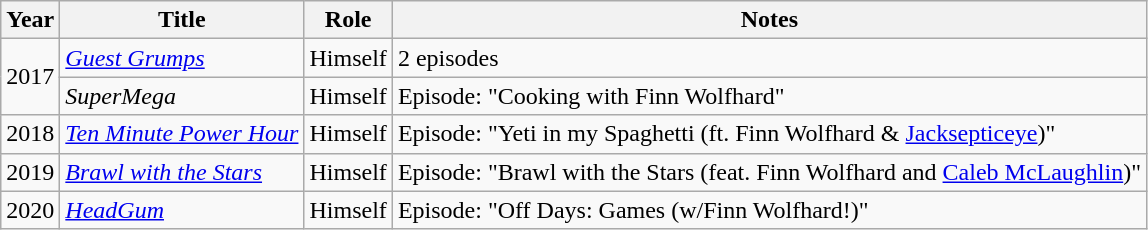<table class="wikitable sortable">
<tr>
<th>Year</th>
<th>Title</th>
<th>Role</th>
<th class="unsortable">Notes</th>
</tr>
<tr>
<td rowspan="2">2017</td>
<td><em><a href='#'>Guest Grumps</a></em></td>
<td>Himself</td>
<td>2 episodes</td>
</tr>
<tr>
<td><em>SuperMega</em></td>
<td>Himself</td>
<td>Episode: "Cooking with Finn Wolfhard"</td>
</tr>
<tr>
<td>2018</td>
<td><em><a href='#'>Ten Minute Power Hour</a></em></td>
<td>Himself</td>
<td>Episode: "Yeti in my Spaghetti (ft. Finn Wolfhard & <a href='#'>Jacksepticeye</a>)"</td>
</tr>
<tr>
<td>2019</td>
<td><em><a href='#'>Brawl with the Stars</a></em></td>
<td>Himself</td>
<td>Episode: "Brawl with the Stars (feat. Finn Wolfhard and <a href='#'>Caleb McLaughlin</a>)"</td>
</tr>
<tr>
<td>2020</td>
<td><em><a href='#'>HeadGum</a></em></td>
<td>Himself</td>
<td>Episode: "Off Days: Games (w/Finn Wolfhard!)"</td>
</tr>
</table>
